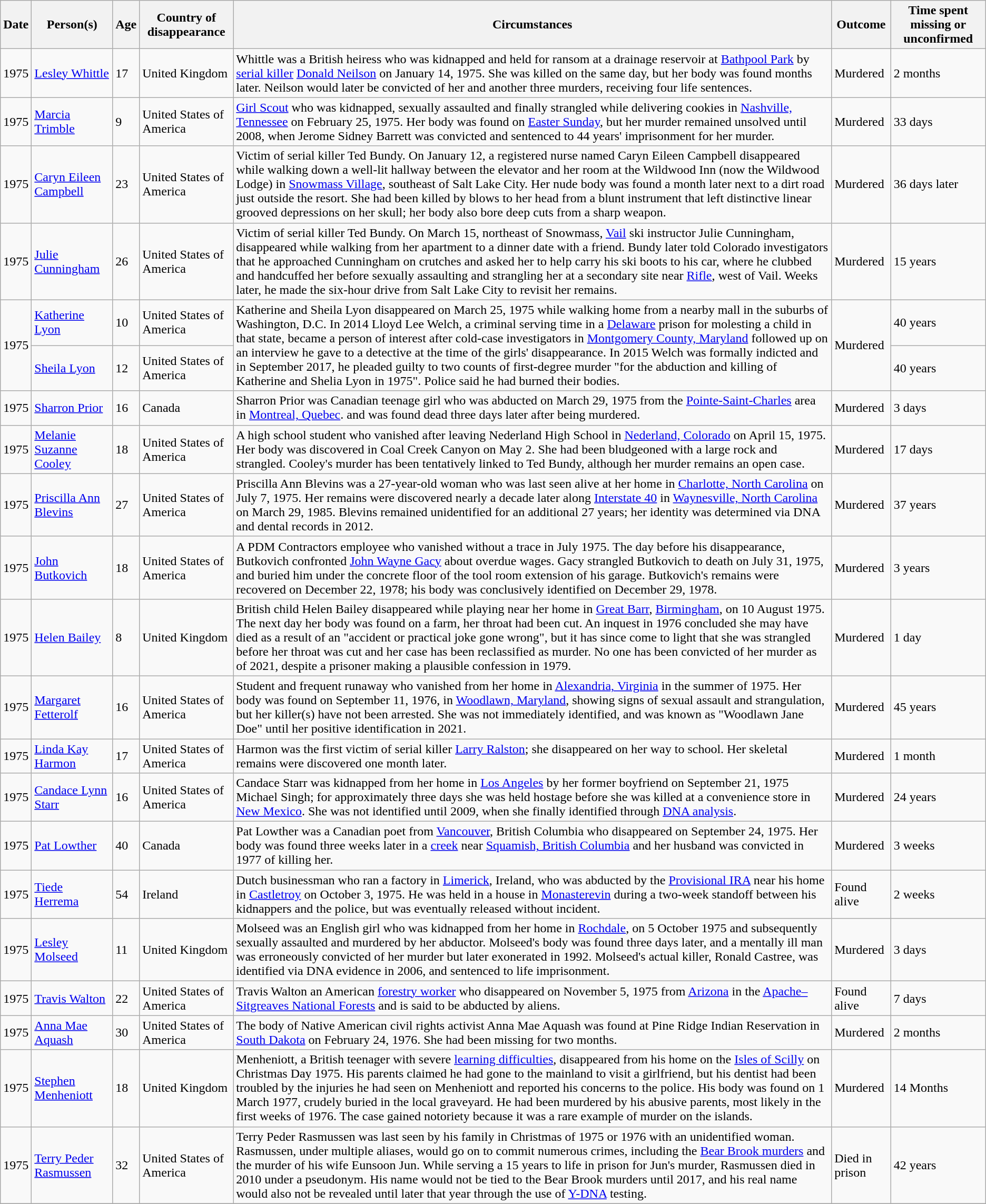<table class="wikitable sortable zebra">
<tr>
<th data-sort-type="isoDate">Date</th>
<th data-sort-type="text">Person(s)</th>
<th data-sort-type="text">Age</th>
<th>Country of disappearance</th>
<th class="unsortable">Circumstances</th>
<th data-sort-type="text">Outcome</th>
<th data-sort-type="value">Time spent missing or unconfirmed</th>
</tr>
<tr>
<td>1975</td>
<td><a href='#'>Lesley Whittle</a></td>
<td>17</td>
<td>United Kingdom</td>
<td>Whittle was a British heiress who was kidnapped and held for ransom at a drainage reservoir at <a href='#'>Bathpool Park</a> by <a href='#'>serial killer</a> <a href='#'>Donald Neilson</a> on January 14, 1975. She was killed on the same day, but her body was found months later. Neilson would later be convicted of her and another three murders, receiving four life sentences.</td>
<td>Murdered</td>
<td>2 months</td>
</tr>
<tr>
<td>1975</td>
<td><a href='#'>Marcia Trimble</a></td>
<td>9</td>
<td>United States of America</td>
<td><a href='#'>Girl Scout</a> who was kidnapped, sexually assaulted and finally strangled while delivering cookies in <a href='#'>Nashville, Tennessee</a> on February 25, 1975. Her body was found on <a href='#'>Easter Sunday</a>, but her murder remained unsolved until 2008, when Jerome Sidney Barrett was convicted and sentenced to 44 years' imprisonment for her murder.</td>
<td>Murdered</td>
<td>33 days</td>
</tr>
<tr>
<td data-sort-value="1975-01-12" rowspan="1">1975</td>
<td><a href='#'>Caryn Eileen Campbell</a></td>
<td>23</td>
<td>United States of America</td>
<td>Victim of serial killer Ted Bundy. On January 12, a registered nurse named Caryn Eileen Campbell disappeared while walking down a well-lit hallway between the elevator and her room at the Wildwood Inn (now the Wildwood Lodge) in <a href='#'>Snowmass Village</a>,  southeast of Salt Lake City. Her nude body was found a month later next to a dirt road just outside the resort. She had been killed by blows to her head from a blunt instrument that left distinctive linear grooved depressions on her skull; her body also bore deep cuts from a sharp weapon.</td>
<td>Murdered</td>
<td data-sort-value="14600">36 days later</td>
</tr>
<tr>
<td data-sort-value="1975-03-15" rowspan="1">1975</td>
<td><a href='#'>Julie Cunningham</a></td>
<td>26</td>
<td>United States of America</td>
<td>Victim of serial killer Ted Bundy. On March 15,  northeast of Snowmass, <a href='#'>Vail</a> ski instructor Julie Cunningham, disappeared while walking from her apartment to a dinner date with a friend. Bundy later told Colorado investigators that he approached Cunningham on crutches and asked her to help carry his ski boots to his car, where he clubbed and handcuffed her before sexually assaulting and strangling her at a secondary site near <a href='#'>Rifle</a>,  west of Vail. Weeks later, he made the six-hour drive from Salt Lake City to revisit her remains.</td>
<td>Murdered</td>
<td data-sort-value="14600">15 years</td>
</tr>
<tr>
<td data-sort-value="1975-03-25" rowspan="2">1975</td>
<td><a href='#'>Katherine Lyon</a></td>
<td>10</td>
<td>United States of America</td>
<td rowspan="2">Katherine and Sheila Lyon disappeared on March 25, 1975 while walking home from a nearby mall in the suburbs of Washington, D.C. In 2014 Lloyd Lee Welch, a criminal serving time in a <a href='#'>Delaware</a> prison for molesting a child in that state, became a person of interest after cold-case investigators in <a href='#'>Montgomery County, Maryland</a> followed up on an interview he gave to a detective at the time of the girls' disappearance. In 2015 Welch was formally indicted and in September 2017, he pleaded guilty to two counts of first-degree murder "for the abduction and killing of Katherine and Shelia Lyon in 1975". Police said he had burned their bodies.</td>
<td rowspan="2">Murdered</td>
<td data-sort-value="14600">40 years</td>
</tr>
<tr>
<td><a href='#'>Sheila Lyon</a></td>
<td>12</td>
<td>United States of America</td>
<td data-sort-value="14600">40 years</td>
</tr>
<tr>
<td>1975</td>
<td><a href='#'>Sharron Prior</a></td>
<td>16</td>
<td>Canada</td>
<td>Sharron Prior was Canadian teenage girl who was abducted on March 29, 1975 from the <a href='#'>Pointe-Saint-Charles</a> area in <a href='#'>Montreal, Quebec</a>. and was found dead three days later after being murdered.</td>
<td>Murdered</td>
<td>3 days</td>
</tr>
<tr>
<td data-sort-value="1975-04-15">1975</td>
<td><a href='#'>Melanie Suzanne Cooley</a></td>
<td>18</td>
<td>United States of America</td>
<td>A high school student who vanished after leaving Nederland High School in <a href='#'>Nederland, Colorado</a> on April 15, 1975. Her body was discovered in Coal Creek Canyon on May 2. She had been bludgeoned with a large rock and strangled. Cooley's murder has been tentatively linked to Ted Bundy, although her murder remains an open case.</td>
<td>Murdered</td>
<td data-sort-value="13514">17 days</td>
</tr>
<tr>
<td data-sort-value="1975-07-07">1975</td>
<td><a href='#'>Priscilla Ann Blevins</a></td>
<td>27</td>
<td>United States of America</td>
<td>Priscilla Ann Blevins was a 27-year-old woman who was last seen alive at her home in <a href='#'>Charlotte, North Carolina</a> on July 7, 1975. Her remains were discovered nearly a decade later along <a href='#'>Interstate 40</a> in <a href='#'>Waynesville, North Carolina</a> on March 29, 1985. Blevins remained unidentified for an additional 27 years; her identity was determined via DNA and dental records in 2012.</td>
<td>Murdered</td>
<td data-sort-value="13514">37 years</td>
</tr>
<tr>
<td data-sort-value="1975-07-31">1975</td>
<td><a href='#'>John Butkovich</a></td>
<td data-sort-value="018">18</td>
<td>United States of America</td>
<td>A PDM Contractors employee who vanished without a trace in July 1975. The day before his disappearance, Butkovich confronted <a href='#'>John Wayne Gacy</a> about overdue wages. Gacy strangled Butkovich to death on July 31, 1975, and buried him under the concrete floor of the tool room extension of his garage. Butkovich's remains were recovered on December 22, 1978; his body was conclusively identified on December 29, 1978.</td>
<td>Murdered</td>
<td data-sort-value="1247">3 years</td>
</tr>
<tr>
<td>1975</td>
<td><a href='#'>Helen Bailey</a></td>
<td>8</td>
<td>United Kingdom</td>
<td>British child Helen Bailey disappeared while playing near her home in <a href='#'>Great Barr</a>, <a href='#'>Birmingham</a>, on 10 August 1975. The next day her body was found on a farm, her throat had been cut. An inquest in 1976 concluded she may have died as a result of an "accident or practical joke gone wrong", but it has since come to light that she was strangled before her throat was cut and her case has been reclassified as murder. No one has been convicted of her murder as of 2021, despite a prisoner making a plausible confession in 1979.</td>
<td>Murdered</td>
<td>1 day</td>
</tr>
<tr>
<td>1975</td>
<td><a href='#'>Margaret Fetterolf</a></td>
<td>16</td>
<td>United States of America</td>
<td>Student and frequent runaway who vanished from her home in <a href='#'>Alexandria, Virginia</a> in the summer of 1975. Her body was found on September 11, 1976, in <a href='#'>Woodlawn, Maryland</a>, showing signs of sexual assault and strangulation, but her killer(s) have not been arrested. She was not immediately identified, and was known as "Woodlawn Jane Doe" until her positive identification in 2021.</td>
<td>Murdered</td>
<td>45 years</td>
</tr>
<tr>
<td>1975</td>
<td><a href='#'>Linda Kay Harmon</a></td>
<td>17</td>
<td>United States of America</td>
<td>Harmon was the first victim of serial killer <a href='#'>Larry Ralston</a>; she disappeared on her way to school. Her skeletal remains were discovered one month later.</td>
<td>Murdered</td>
<td>1 month</td>
</tr>
<tr>
<td>1975</td>
<td><a href='#'>Candace Lynn Starr</a></td>
<td>16</td>
<td>United States of America</td>
<td>Candace Starr was kidnapped from her home in <a href='#'>Los Angeles</a> by her former boyfriend on September 21, 1975 Michael Singh; for approximately three days she was held hostage before she was killed at a convenience store in <a href='#'>New Mexico</a>. She was not identified until 2009, when she finally identified through <a href='#'>DNA analysis</a>.</td>
<td>Murdered</td>
<td>24 years</td>
</tr>
<tr>
<td data-sort-value="1975-09-24">1975</td>
<td><a href='#'>Pat Lowther</a></td>
<td>40</td>
<td>Canada</td>
<td>Pat Lowther was a Canadian poet from <a href='#'>Vancouver</a>, British Columbia who disappeared on September 24, 1975. Her body was found three weeks later in a <a href='#'>creek</a> near <a href='#'>Squamish, British Columbia</a> and her husband was convicted in 1977 of killing her.</td>
<td>Murdered</td>
<td data-sort-value="0021">3 weeks</td>
</tr>
<tr>
<td>1975</td>
<td><a href='#'>Tiede Herrema</a></td>
<td>54</td>
<td>Ireland</td>
<td>Dutch businessman who ran a factory in <a href='#'>Limerick</a>, Ireland, who was abducted by the <a href='#'>Provisional IRA</a> near his home in <a href='#'>Castletroy</a> on October 3, 1975. He was held in a house in <a href='#'>Monasterevin</a> during a two-week standoff between his kidnappers and the police, but was eventually released without incident.</td>
<td>Found alive</td>
<td>2 weeks</td>
</tr>
<tr>
<td>1975</td>
<td><a href='#'>Lesley Molseed</a></td>
<td>11</td>
<td>United Kingdom</td>
<td>Molseed was an English girl who was kidnapped from her home in <a href='#'>Rochdale</a>, on 5 October 1975 and subsequently sexually assaulted and murdered by her abductor. Molseed's body was found three days later, and a mentally ill man was erroneously convicted of her murder but later exonerated in 1992. Molseed's actual killer, Ronald Castree, was identified via DNA evidence in 2006, and sentenced to life imprisonment.</td>
<td>Murdered</td>
<td>3 days</td>
</tr>
<tr>
<td>1975</td>
<td><a href='#'>Travis Walton</a></td>
<td>22</td>
<td>United States of America</td>
<td>Travis Walton an American <a href='#'>forestry worker</a> who disappeared on November 5, 1975 from <a href='#'>Arizona</a> in the <a href='#'>Apache–Sitgreaves National Forests</a> and is said to be abducted by aliens.</td>
<td>Found alive</td>
<td data-sort-value="0060">7 days</td>
</tr>
<tr>
<td>1975</td>
<td><a href='#'>Anna Mae Aquash</a></td>
<td>30</td>
<td>United States of America</td>
<td>The body of Native American civil rights activist Anna Mae Aquash was found at Pine Ridge Indian Reservation in <a href='#'>South Dakota</a> on February 24, 1976. She had been missing for two months.</td>
<td>Murdered</td>
<td data-sort-value="0060">2 months</td>
</tr>
<tr>
<td>1975</td>
<td><a href='#'>Stephen Menheniott</a></td>
<td>18</td>
<td>United Kingdom</td>
<td>Menheniott, a British teenager with severe <a href='#'>learning difficulties</a>, disappeared from his home on the <a href='#'>Isles of Scilly</a> on Christmas Day 1975. His parents claimed he had gone to the mainland to visit a girlfriend, but his dentist had been troubled by the injuries he had seen on Menheniott and reported his concerns to the police. His body was found on 1 March 1977, crudely buried in the local graveyard. He had been murdered by his abusive parents, most likely in the first weeks of 1976. The case gained notoriety because it was a rare example of murder on the islands.</td>
<td>Murdered</td>
<td>14 Months</td>
</tr>
<tr>
<td>1975</td>
<td><a href='#'>Terry Peder Rasmussen</a></td>
<td>32</td>
<td>United States of America</td>
<td>Terry Peder Rasmussen was last seen by his family in Christmas of 1975 or 1976 with an unidentified woman. Rasmussen, under multiple aliases, would go on to commit numerous crimes, including the <a href='#'>Bear Brook murders</a> and the murder of his wife Eunsoon Jun. While serving a 15 years to life in prison for Jun's murder, Rasmussen died in 2010 under a pseudonym. His name would not be tied to the Bear Brook murders until 2017, and his real name would also not be revealed until later that year through the use of <a href='#'>Y-DNA</a> testing.</td>
<td>Died in prison</td>
<td>42 years</td>
</tr>
<tr>
</tr>
</table>
